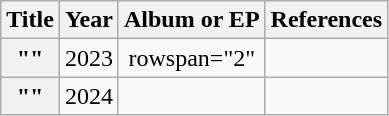<table class="wikitable plainrowheaders" style="text-align:center;">
<tr>
<th scope="col">Title</th>
<th scope="col">Year</th>
<th scope="col">Album or EP</th>
<th>References</th>
</tr>
<tr>
<th scope="row">""<br></th>
<td>2023</td>
<td>rowspan="2" </td>
<td></td>
</tr>
<tr>
<th scope="row">""<br></th>
<td>2024</td>
<td></td>
</tr>
</table>
